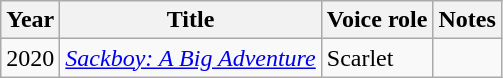<table class="wikitable">
<tr>
<th>Year</th>
<th>Title</th>
<th>Voice role</th>
<th>Notes</th>
</tr>
<tr>
<td>2020</td>
<td><em><a href='#'>Sackboy: A Big Adventure</a></em></td>
<td>Scarlet</td>
<td></td>
</tr>
</table>
